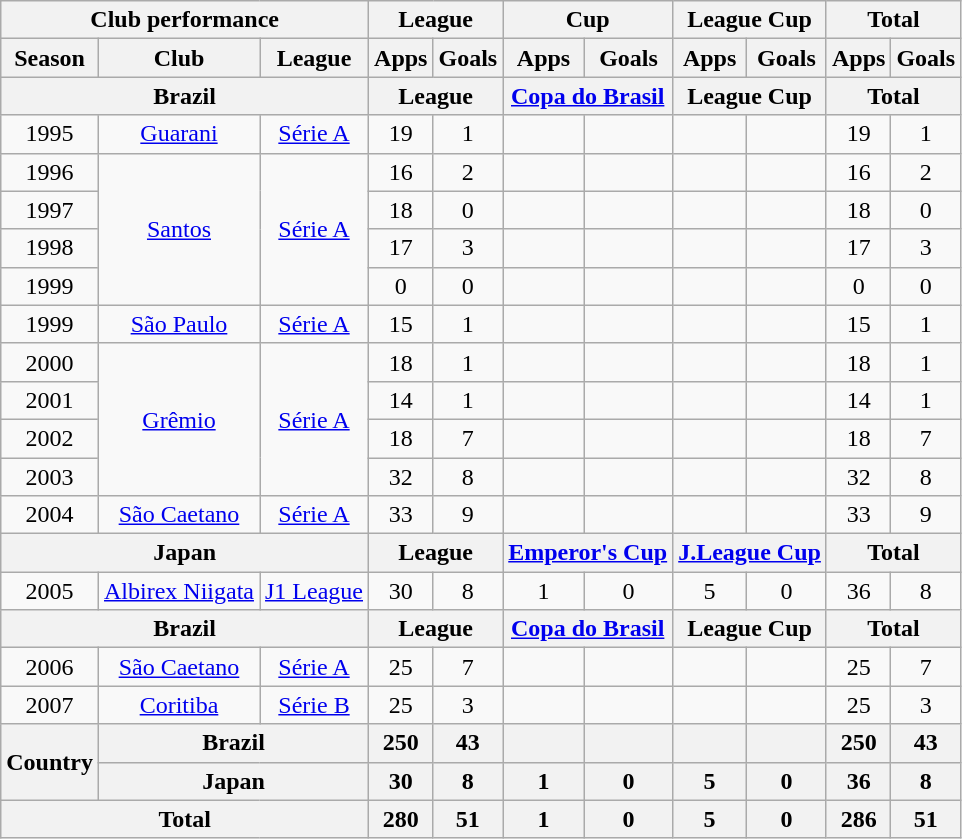<table class="wikitable" style="text-align:center;">
<tr>
<th colspan=3>Club performance</th>
<th colspan=2>League</th>
<th colspan=2>Cup</th>
<th colspan=2>League Cup</th>
<th colspan=2>Total</th>
</tr>
<tr>
<th>Season</th>
<th>Club</th>
<th>League</th>
<th>Apps</th>
<th>Goals</th>
<th>Apps</th>
<th>Goals</th>
<th>Apps</th>
<th>Goals</th>
<th>Apps</th>
<th>Goals</th>
</tr>
<tr>
<th colspan=3>Brazil</th>
<th colspan=2>League</th>
<th colspan=2><a href='#'>Copa do Brasil</a></th>
<th colspan=2>League Cup</th>
<th colspan=2>Total</th>
</tr>
<tr>
<td>1995</td>
<td><a href='#'>Guarani</a></td>
<td><a href='#'>Série A</a></td>
<td>19</td>
<td>1</td>
<td></td>
<td></td>
<td></td>
<td></td>
<td>19</td>
<td>1</td>
</tr>
<tr>
<td>1996</td>
<td rowspan="4"><a href='#'>Santos</a></td>
<td rowspan="4"><a href='#'>Série A</a></td>
<td>16</td>
<td>2</td>
<td></td>
<td></td>
<td></td>
<td></td>
<td>16</td>
<td>2</td>
</tr>
<tr>
<td>1997</td>
<td>18</td>
<td>0</td>
<td></td>
<td></td>
<td></td>
<td></td>
<td>18</td>
<td>0</td>
</tr>
<tr>
<td>1998</td>
<td>17</td>
<td>3</td>
<td></td>
<td></td>
<td></td>
<td></td>
<td>17</td>
<td>3</td>
</tr>
<tr>
<td>1999</td>
<td>0</td>
<td>0</td>
<td></td>
<td></td>
<td></td>
<td></td>
<td>0</td>
<td>0</td>
</tr>
<tr>
<td>1999</td>
<td><a href='#'>São Paulo</a></td>
<td><a href='#'>Série A</a></td>
<td>15</td>
<td>1</td>
<td></td>
<td></td>
<td></td>
<td></td>
<td>15</td>
<td>1</td>
</tr>
<tr>
<td>2000</td>
<td rowspan="4"><a href='#'>Grêmio</a></td>
<td rowspan="4"><a href='#'>Série A</a></td>
<td>18</td>
<td>1</td>
<td></td>
<td></td>
<td></td>
<td></td>
<td>18</td>
<td>1</td>
</tr>
<tr>
<td>2001</td>
<td>14</td>
<td>1</td>
<td></td>
<td></td>
<td></td>
<td></td>
<td>14</td>
<td>1</td>
</tr>
<tr>
<td>2002</td>
<td>18</td>
<td>7</td>
<td></td>
<td></td>
<td></td>
<td></td>
<td>18</td>
<td>7</td>
</tr>
<tr>
<td>2003</td>
<td>32</td>
<td>8</td>
<td></td>
<td></td>
<td></td>
<td></td>
<td>32</td>
<td>8</td>
</tr>
<tr>
<td>2004</td>
<td><a href='#'>São Caetano</a></td>
<td><a href='#'>Série A</a></td>
<td>33</td>
<td>9</td>
<td></td>
<td></td>
<td></td>
<td></td>
<td>33</td>
<td>9</td>
</tr>
<tr>
<th colspan=3>Japan</th>
<th colspan=2>League</th>
<th colspan=2><a href='#'>Emperor's Cup</a></th>
<th colspan=2><a href='#'>J.League Cup</a></th>
<th colspan=2>Total</th>
</tr>
<tr>
<td>2005</td>
<td><a href='#'>Albirex Niigata</a></td>
<td><a href='#'>J1 League</a></td>
<td>30</td>
<td>8</td>
<td>1</td>
<td>0</td>
<td>5</td>
<td>0</td>
<td>36</td>
<td>8</td>
</tr>
<tr>
<th colspan=3>Brazil</th>
<th colspan=2>League</th>
<th colspan=2><a href='#'>Copa do Brasil</a></th>
<th colspan=2>League Cup</th>
<th colspan=2>Total</th>
</tr>
<tr>
<td>2006</td>
<td><a href='#'>São Caetano</a></td>
<td><a href='#'>Série A</a></td>
<td>25</td>
<td>7</td>
<td></td>
<td></td>
<td></td>
<td></td>
<td>25</td>
<td>7</td>
</tr>
<tr>
<td>2007</td>
<td><a href='#'>Coritiba</a></td>
<td><a href='#'>Série B</a></td>
<td>25</td>
<td>3</td>
<td></td>
<td></td>
<td></td>
<td></td>
<td>25</td>
<td>3</td>
</tr>
<tr>
<th rowspan=2>Country</th>
<th colspan=2>Brazil</th>
<th>250</th>
<th>43</th>
<th></th>
<th></th>
<th></th>
<th></th>
<th>250</th>
<th>43</th>
</tr>
<tr>
<th colspan=2>Japan</th>
<th>30</th>
<th>8</th>
<th>1</th>
<th>0</th>
<th>5</th>
<th>0</th>
<th>36</th>
<th>8</th>
</tr>
<tr>
<th colspan=3>Total</th>
<th>280</th>
<th>51</th>
<th>1</th>
<th>0</th>
<th>5</th>
<th>0</th>
<th>286</th>
<th>51</th>
</tr>
</table>
